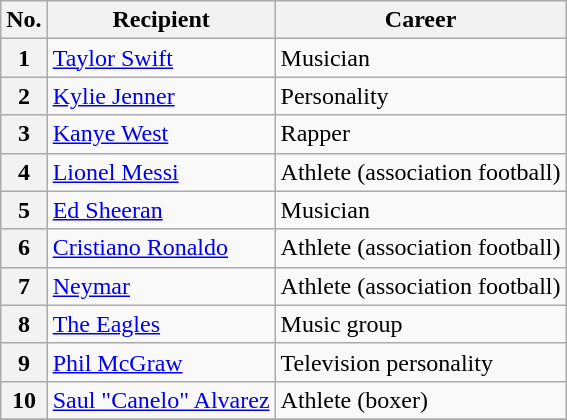<table class="wikitable plainrowheaders">
<tr>
<th scope="col">No.</th>
<th scope="col">Recipient</th>
<th scope="col">Career</th>
</tr>
<tr>
<th scope="row">1</th>
<td> <a href='#'>Taylor Swift</a></td>
<td>Musician</td>
</tr>
<tr>
<th scope="row">2</th>
<td> <a href='#'>Kylie Jenner</a></td>
<td>Personality</td>
</tr>
<tr>
<th scope="row">3</th>
<td> <a href='#'>Kanye West</a></td>
<td>Rapper</td>
</tr>
<tr>
<th scope="row">4</th>
<td> <a href='#'>Lionel Messi</a></td>
<td>Athlete (association football)</td>
</tr>
<tr>
<th scope="row">5</th>
<td> <a href='#'>Ed Sheeran</a></td>
<td>Musician</td>
</tr>
<tr>
<th scope="row">6</th>
<td> <a href='#'>Cristiano Ronaldo</a></td>
<td>Athlete (association football)</td>
</tr>
<tr>
<th scope="row">7</th>
<td> <a href='#'>Neymar</a></td>
<td>Athlete (association football)</td>
</tr>
<tr>
<th scope="row">8</th>
<td> <a href='#'>The Eagles</a></td>
<td>Music group</td>
</tr>
<tr>
<th scope="row">9</th>
<td> <a href='#'>Phil McGraw</a></td>
<td>Television personality</td>
</tr>
<tr>
<th scope="row">10</th>
<td> <a href='#'>Saul "Canelo" Alvarez</a></td>
<td>Athlete (boxer)</td>
</tr>
<tr>
</tr>
</table>
